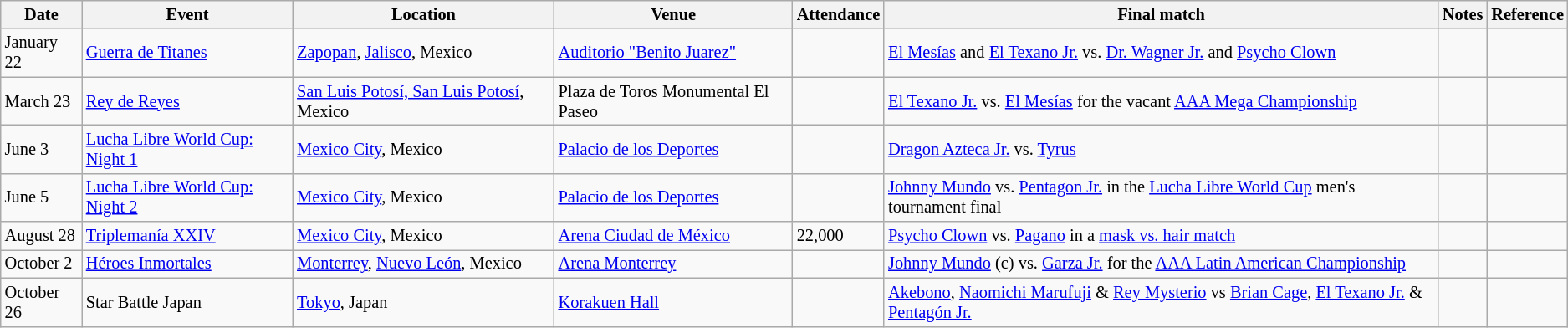<table class="wikitable" style="font-size:85%;">
<tr>
<th>Date</th>
<th>Event</th>
<th>Location</th>
<th>Venue</th>
<th>Attendance</th>
<th>Final match</th>
<th>Notes</th>
<th>Reference</th>
</tr>
<tr>
<td>January 22</td>
<td><a href='#'>Guerra de Titanes</a></td>
<td><a href='#'>Zapopan</a>, <a href='#'>Jalisco</a>, Mexico</td>
<td><a href='#'>Auditorio "Benito Juarez"</a></td>
<td></td>
<td><a href='#'>El Mesías</a> and <a href='#'>El Texano Jr.</a> vs. <a href='#'>Dr. Wagner Jr.</a> and <a href='#'>Psycho Clown</a></td>
<td></td>
<td></td>
</tr>
<tr>
<td>March 23</td>
<td><a href='#'>Rey de Reyes</a></td>
<td><a href='#'>San Luis Potosí, San Luis Potosí</a>, Mexico</td>
<td>Plaza de Toros Monumental El Paseo</td>
<td></td>
<td><a href='#'>El Texano Jr.</a> vs. <a href='#'>El Mesías</a> for the vacant <a href='#'>AAA Mega Championship</a></td>
<td></td>
<td></td>
</tr>
<tr>
<td>June 3</td>
<td><a href='#'>Lucha Libre World Cup: Night 1</a></td>
<td><a href='#'>Mexico City</a>, Mexico</td>
<td><a href='#'>Palacio de los Deportes</a></td>
<td></td>
<td><a href='#'>Dragon Azteca Jr.</a> vs. <a href='#'>Tyrus</a></td>
<td></td>
<td></td>
</tr>
<tr>
<td>June 5</td>
<td><a href='#'>Lucha Libre World Cup: Night 2</a></td>
<td><a href='#'>Mexico City</a>, Mexico</td>
<td><a href='#'>Palacio de los Deportes</a></td>
<td></td>
<td><a href='#'>Johnny Mundo</a> vs. <a href='#'>Pentagon Jr.</a> in the <a href='#'>Lucha Libre World Cup</a> men's tournament final</td>
<td></td>
<td></td>
</tr>
<tr>
<td>August 28</td>
<td><a href='#'>Triplemanía XXIV</a></td>
<td><a href='#'>Mexico City</a>, Mexico</td>
<td><a href='#'>Arena Ciudad de México</a></td>
<td>22,000</td>
<td><a href='#'>Psycho Clown</a> vs. <a href='#'>Pagano</a> in a <a href='#'>mask vs. hair match</a></td>
<td></td>
<td></td>
</tr>
<tr>
<td>October 2</td>
<td><a href='#'>Héroes Inmortales</a></td>
<td><a href='#'>Monterrey</a>, <a href='#'>Nuevo León</a>, Mexico</td>
<td><a href='#'>Arena Monterrey</a></td>
<td></td>
<td><a href='#'>Johnny Mundo</a> (c) vs. <a href='#'>Garza Jr.</a> for the <a href='#'>AAA Latin American Championship</a></td>
<td></td>
<td></td>
</tr>
<tr>
<td>October 26</td>
<td>Star Battle Japan</td>
<td><a href='#'>Tokyo</a>, Japan</td>
<td><a href='#'>Korakuen Hall</a></td>
<td></td>
<td><a href='#'>Akebono</a>, <a href='#'>Naomichi Marufuji</a> & <a href='#'>Rey Mysterio</a> vs <a href='#'>Brian Cage</a>, <a href='#'>El Texano Jr.</a> & <a href='#'>Pentagón Jr.</a></td>
<td></td>
<td></td>
</tr>
</table>
